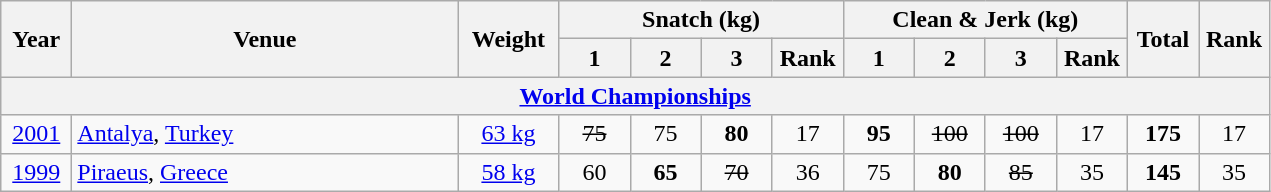<table class = "wikitable" style="text-align:center;">
<tr>
<th rowspan=2 width=40>Year</th>
<th rowspan=2 width=250>Venue</th>
<th rowspan=2 width=60>Weight</th>
<th colspan=4>Snatch (kg)</th>
<th colspan=4>Clean & Jerk (kg)</th>
<th rowspan=2 width=40>Total</th>
<th rowspan=2 width=40>Rank</th>
</tr>
<tr>
<th width=40>1</th>
<th width=40>2</th>
<th width=40>3</th>
<th width=40>Rank</th>
<th width=40>1</th>
<th width=40>2</th>
<th width=40>3</th>
<th width=40>Rank</th>
</tr>
<tr>
<th colspan=13><a href='#'>World Championships</a></th>
</tr>
<tr>
<td><a href='#'>2001</a></td>
<td align=left> <a href='#'>Antalya</a>, <a href='#'>Turkey</a></td>
<td><a href='#'>63 kg</a></td>
<td><s>75</s></td>
<td>75</td>
<td><strong>80</strong></td>
<td>17</td>
<td><strong>95</strong></td>
<td><s>100</s></td>
<td><s>100</s></td>
<td>17</td>
<td><strong>175</strong></td>
<td>17</td>
</tr>
<tr>
<td><a href='#'>1999</a></td>
<td align=left> <a href='#'>Piraeus</a>, <a href='#'>Greece</a></td>
<td><a href='#'>58 kg</a></td>
<td>60</td>
<td><strong>65</strong></td>
<td><s>70</s></td>
<td>36</td>
<td>75</td>
<td><strong>80</strong></td>
<td><s>85</s></td>
<td>35</td>
<td><strong>145</strong></td>
<td>35</td>
</tr>
</table>
